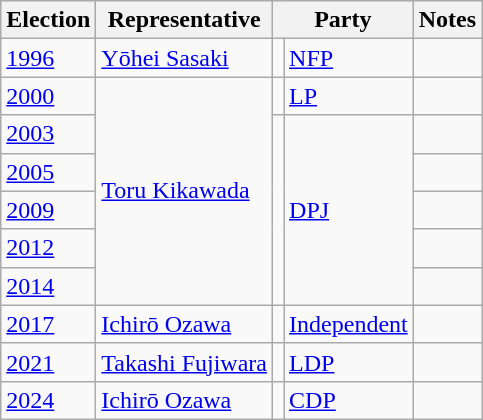<table class="wikitable mw-collapsible">
<tr valign=bottom>
<th>Election</th>
<th>Representative</th>
<th colspan="2">Party</th>
<th>Notes</th>
</tr>
<tr>
<td><a href='#'>1996</a></td>
<td><a href='#'>Yōhei Sasaki</a></td>
<td bgcolor=></td>
<td><a href='#'>NFP</a></td>
<td></td>
</tr>
<tr>
<td><a href='#'>2000</a></td>
<td rowspan="6"><a href='#'>Toru Kikawada</a></td>
<td bgcolor=></td>
<td><a href='#'>LP</a></td>
<td></td>
</tr>
<tr>
<td><a href='#'>2003</a></td>
<td rowspan="5" bgcolor=></td>
<td rowspan="5"><a href='#'>DPJ</a></td>
<td></td>
</tr>
<tr>
<td><a href='#'>2005</a></td>
<td></td>
</tr>
<tr>
<td><a href='#'>2009</a></td>
<td></td>
</tr>
<tr>
<td><a href='#'>2012</a></td>
<td></td>
</tr>
<tr>
<td><a href='#'>2014</a></td>
<td></td>
</tr>
<tr>
<td><a href='#'>2017</a></td>
<td><a href='#'>Ichirō Ozawa</a></td>
<td bgcolor=></td>
<td><a href='#'>Independent</a></td>
<td></td>
</tr>
<tr>
<td><a href='#'>2021</a></td>
<td><a href='#'>Takashi Fujiwara</a></td>
<td bgcolor=></td>
<td><a href='#'>LDP</a></td>
<td></td>
</tr>
<tr>
<td><a href='#'>2024</a></td>
<td><a href='#'>Ichirō Ozawa</a></td>
<td bgcolor=></td>
<td><a href='#'>CDP</a></td>
<td></td>
</tr>
</table>
